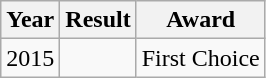<table class="wikitable">
<tr>
<th>Year</th>
<th>Result</th>
<th>Award</th>
</tr>
<tr>
<td>2015</td>
<td></td>
<td>First Choice</td>
</tr>
</table>
